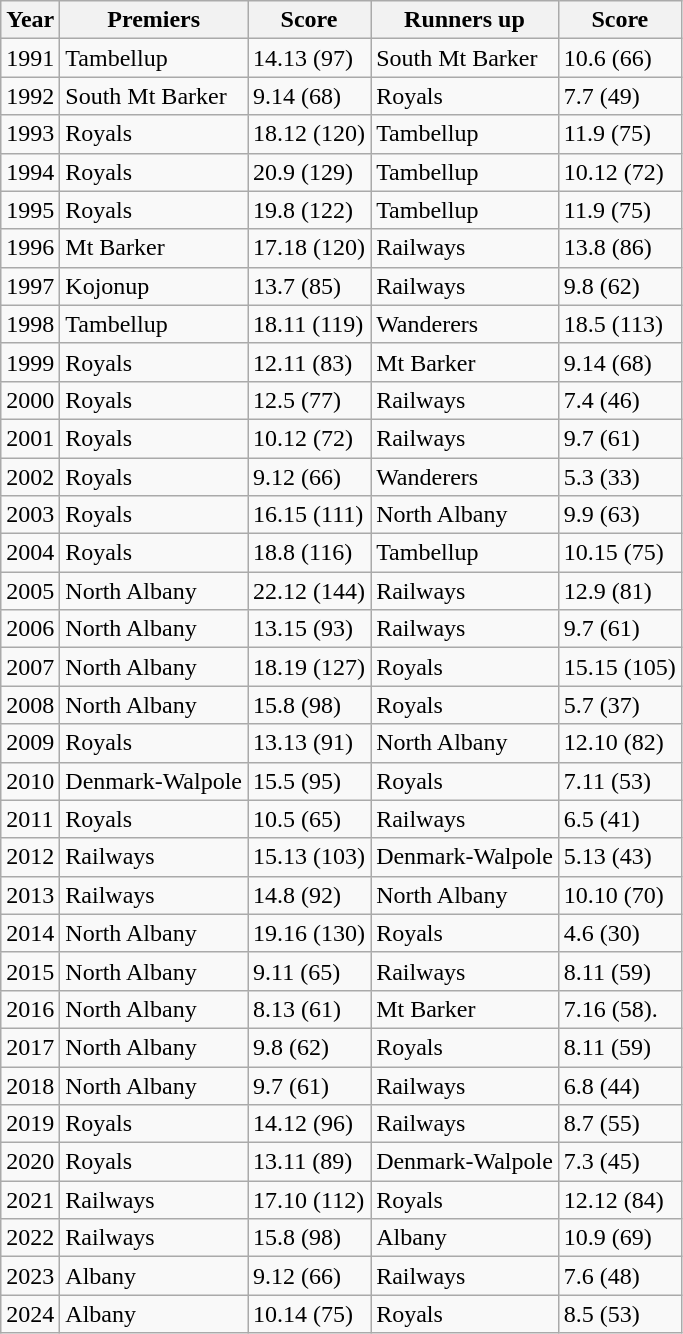<table class="wikitable">
<tr>
<th>Year</th>
<th>Premiers</th>
<th>Score</th>
<th>Runners up</th>
<th>Score</th>
</tr>
<tr>
<td>1991</td>
<td>Tambellup</td>
<td>14.13 (97)</td>
<td>South Mt Barker</td>
<td>10.6 (66)</td>
</tr>
<tr>
<td>1992</td>
<td>South Mt Barker</td>
<td>9.14 (68)</td>
<td>Royals</td>
<td>7.7 (49)</td>
</tr>
<tr>
<td>1993</td>
<td>Royals</td>
<td>18.12 (120)</td>
<td>Tambellup</td>
<td>11.9 (75)</td>
</tr>
<tr>
<td>1994</td>
<td>Royals</td>
<td>20.9 (129)</td>
<td>Tambellup</td>
<td>10.12 (72)</td>
</tr>
<tr>
<td>1995</td>
<td>Royals</td>
<td>19.8 (122)</td>
<td>Tambellup</td>
<td>11.9 (75)</td>
</tr>
<tr>
<td>1996</td>
<td>Mt Barker</td>
<td>17.18 (120)</td>
<td>Railways</td>
<td>13.8 (86)</td>
</tr>
<tr>
<td>1997</td>
<td>Kojonup</td>
<td>13.7 (85)</td>
<td>Railways</td>
<td>9.8 (62)</td>
</tr>
<tr>
<td>1998</td>
<td>Tambellup</td>
<td>18.11 (119)</td>
<td>Wanderers</td>
<td>18.5 (113)</td>
</tr>
<tr>
<td>1999</td>
<td>Royals</td>
<td>12.11 (83)</td>
<td>Mt Barker</td>
<td>9.14 (68)</td>
</tr>
<tr>
<td>2000</td>
<td>Royals</td>
<td>12.5 (77)</td>
<td>Railways</td>
<td>7.4 (46)</td>
</tr>
<tr>
<td>2001</td>
<td>Royals</td>
<td>10.12 (72)</td>
<td>Railways</td>
<td>9.7 (61)</td>
</tr>
<tr>
<td>2002</td>
<td>Royals</td>
<td>9.12 (66)</td>
<td>Wanderers</td>
<td>5.3 (33)</td>
</tr>
<tr>
<td>2003</td>
<td>Royals</td>
<td>16.15 (111)</td>
<td>North Albany</td>
<td>9.9 (63)</td>
</tr>
<tr>
<td>2004</td>
<td>Royals</td>
<td>18.8 (116)</td>
<td>Tambellup</td>
<td>10.15 (75)</td>
</tr>
<tr>
<td>2005</td>
<td>North Albany</td>
<td>22.12 (144)</td>
<td>Railways</td>
<td>12.9 (81)</td>
</tr>
<tr>
<td>2006</td>
<td>North Albany</td>
<td>13.15 (93)</td>
<td>Railways</td>
<td>9.7 (61)</td>
</tr>
<tr>
<td>2007</td>
<td>North Albany</td>
<td>18.19 (127)</td>
<td>Royals</td>
<td>15.15 (105)</td>
</tr>
<tr>
<td>2008</td>
<td>North Albany</td>
<td>15.8 (98)</td>
<td>Royals</td>
<td>5.7 (37)</td>
</tr>
<tr>
<td>2009</td>
<td>Royals</td>
<td>13.13 (91)</td>
<td>North Albany</td>
<td>12.10 (82)</td>
</tr>
<tr>
<td>2010</td>
<td>Denmark-Walpole</td>
<td>15.5 (95)</td>
<td>Royals</td>
<td>7.11 (53)</td>
</tr>
<tr>
<td>2011</td>
<td>Royals</td>
<td>10.5 (65)</td>
<td>Railways</td>
<td>6.5 (41)</td>
</tr>
<tr>
<td>2012</td>
<td>Railways</td>
<td>15.13 (103)</td>
<td>Denmark-Walpole</td>
<td>5.13 (43)</td>
</tr>
<tr>
<td>2013</td>
<td>Railways</td>
<td>14.8 (92)</td>
<td>North Albany</td>
<td>10.10 (70)</td>
</tr>
<tr>
<td>2014</td>
<td>North Albany</td>
<td>19.16 (130)</td>
<td>Royals</td>
<td>4.6 (30)</td>
</tr>
<tr>
<td>2015</td>
<td>North Albany</td>
<td>9.11 (65)</td>
<td>Railways</td>
<td>8.11 (59)</td>
</tr>
<tr>
<td>2016</td>
<td>North Albany</td>
<td>8.13 (61)</td>
<td>Mt Barker</td>
<td>7.16 (58).</td>
</tr>
<tr>
<td>2017</td>
<td>North Albany</td>
<td>9.8 (62)</td>
<td>Royals</td>
<td>8.11 (59)</td>
</tr>
<tr>
<td>2018</td>
<td>North Albany</td>
<td>9.7 (61)</td>
<td>Railways</td>
<td>6.8 (44)</td>
</tr>
<tr>
<td>2019</td>
<td>Royals</td>
<td>14.12 (96)</td>
<td>Railways</td>
<td>8.7 (55)</td>
</tr>
<tr>
<td>2020</td>
<td>Royals</td>
<td>13.11 (89)</td>
<td>Denmark-Walpole</td>
<td>7.3 (45)</td>
</tr>
<tr>
<td>2021</td>
<td>Railways</td>
<td>17.10 (112)</td>
<td>Royals</td>
<td>12.12 (84)</td>
</tr>
<tr>
<td>2022</td>
<td>Railways</td>
<td>15.8 (98)</td>
<td>Albany</td>
<td>10.9 (69)</td>
</tr>
<tr>
<td>2023</td>
<td>Albany</td>
<td>9.12 (66)</td>
<td>Railways</td>
<td>7.6 (48)</td>
</tr>
<tr>
<td>2024</td>
<td>Albany</td>
<td>10.14 (75)</td>
<td>Royals</td>
<td>8.5 (53)</td>
</tr>
</table>
